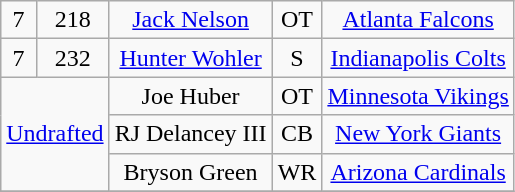<table class="wikitable" style="text-align:center">
<tr>
<td>7</td>
<td>218</td>
<td><a href='#'>Jack Nelson</a></td>
<td>OT</td>
<td><a href='#'>Atlanta Falcons</a></td>
</tr>
<tr>
<td>7</td>
<td>232</td>
<td><a href='#'>Hunter Wohler</a></td>
<td>S</td>
<td><a href='#'>Indianapolis Colts</a></td>
</tr>
<tr>
<td rowspan="3" colspan="2"><a href='#'>Undrafted</a></td>
<td>Joe Huber</td>
<td>OT</td>
<td><a href='#'>Minnesota Vikings</a></td>
</tr>
<tr>
<td>RJ Delancey III</td>
<td>CB</td>
<td><a href='#'>New York Giants</a></td>
</tr>
<tr>
<td>Bryson Green</td>
<td>WR</td>
<td><a href='#'>Arizona Cardinals</a></td>
</tr>
<tr>
</tr>
</table>
